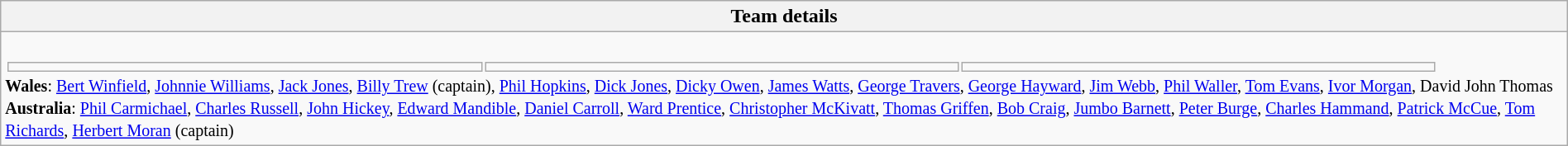<table style="width:100%" class="wikitable collapsible collapsed">
<tr>
<th>Team details</th>
</tr>
<tr>
<td><br><table width=92% |>
<tr>
<td></td>
<td></td>
<td></td>
</tr>
</table>
<small><strong>Wales</strong>: <a href='#'>Bert Winfield</a>, <a href='#'>Johnnie Williams</a>, <a href='#'>Jack Jones</a>, <a href='#'>Billy Trew</a> (captain), <a href='#'>Phil Hopkins</a>, <a href='#'>Dick Jones</a>, <a href='#'>Dicky Owen</a>, <a href='#'>James Watts</a>, <a href='#'>George Travers</a>, <a href='#'>George Hayward</a>, <a href='#'>Jim Webb</a>, <a href='#'>Phil Waller</a>, <a href='#'>Tom Evans</a>, <a href='#'>Ivor Morgan</a>, David John Thomas <br>
<strong>Australia</strong>: <a href='#'>Phil Carmichael</a>, <a href='#'>Charles Russell</a>, <a href='#'>John Hickey</a>, <a href='#'>Edward Mandible</a>, <a href='#'>Daniel Carroll</a>, <a href='#'>Ward Prentice</a>, <a href='#'>Christopher McKivatt</a>, <a href='#'>Thomas Griffen</a>, <a href='#'>Bob Craig</a>, <a href='#'>Jumbo Barnett</a>, <a href='#'>Peter Burge</a>, <a href='#'>Charles Hammand</a>, <a href='#'>Patrick McCue</a>, <a href='#'>Tom Richards</a>, <a href='#'>Herbert Moran</a> (captain)
</small></td>
</tr>
</table>
